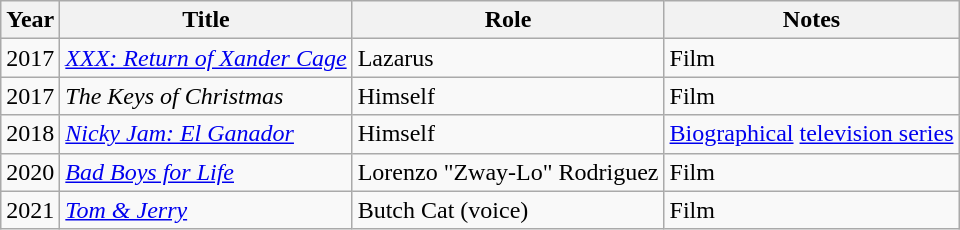<table class="wikitable sortable">
<tr>
<th>Year</th>
<th>Title</th>
<th>Role</th>
<th>Notes</th>
</tr>
<tr>
<td>2017</td>
<td><em><a href='#'>XXX: Return of Xander Cage</a></em></td>
<td>Lazarus</td>
<td>Film</td>
</tr>
<tr>
<td>2017</td>
<td><em>The Keys of Christmas</em></td>
<td>Himself</td>
<td>Film</td>
</tr>
<tr>
<td>2018</td>
<td><em><a href='#'>Nicky Jam: El Ganador</a></em></td>
<td>Himself</td>
<td><a href='#'>Biographical</a> <a href='#'>television series</a></td>
</tr>
<tr>
<td>2020</td>
<td><em><a href='#'>Bad Boys for Life</a></em></td>
<td>Lorenzo "Zway-Lo" Rodriguez</td>
<td>Film</td>
</tr>
<tr>
<td>2021</td>
<td><em> <a href='#'>Tom & Jerry</a></em></td>
<td>Butch Cat (voice)</td>
<td>Film<br></td>
</tr>
</table>
